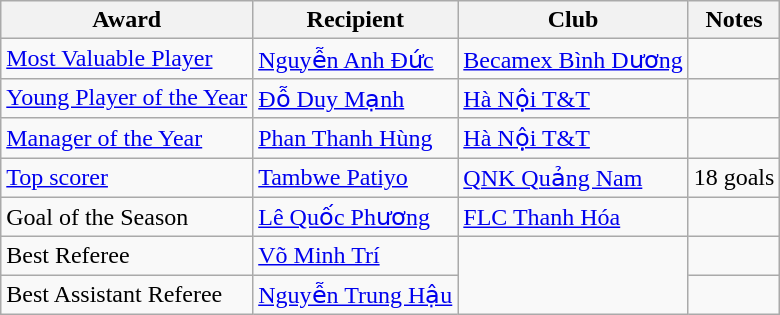<table class="wikitable">
<tr>
<th>Award</th>
<th>Recipient</th>
<th>Club</th>
<th>Notes</th>
</tr>
<tr>
<td><a href='#'>Most Valuable Player</a></td>
<td> <a href='#'>Nguyễn Anh Đức</a></td>
<td><a href='#'>Becamex Bình Dương</a></td>
<td></td>
</tr>
<tr>
<td><a href='#'>Young Player of the Year</a></td>
<td> <a href='#'>Đỗ Duy Mạnh</a></td>
<td><a href='#'>Hà Nội T&T</a></td>
<td></td>
</tr>
<tr>
<td><a href='#'>Manager of the Year</a></td>
<td> <a href='#'>Phan Thanh Hùng</a></td>
<td><a href='#'>Hà Nội T&T</a></td>
<td></td>
</tr>
<tr>
<td><a href='#'>Top scorer</a></td>
<td> <a href='#'>Tambwe Patiyo</a></td>
<td><a href='#'>QNK Quảng Nam</a></td>
<td>18 goals</td>
</tr>
<tr>
<td>Goal of the Season</td>
<td> <a href='#'>Lê Quốc Phương</a></td>
<td><a href='#'>FLC Thanh Hóa</a></td>
<td></td>
</tr>
<tr>
<td>Best Referee</td>
<td><a href='#'>Võ Minh Trí</a></td>
<td rowspan=2></td>
<td></td>
</tr>
<tr>
<td>Best Assistant Referee</td>
<td><a href='#'>Nguyễn Trung Hậu</a></td>
<td></td>
</tr>
</table>
